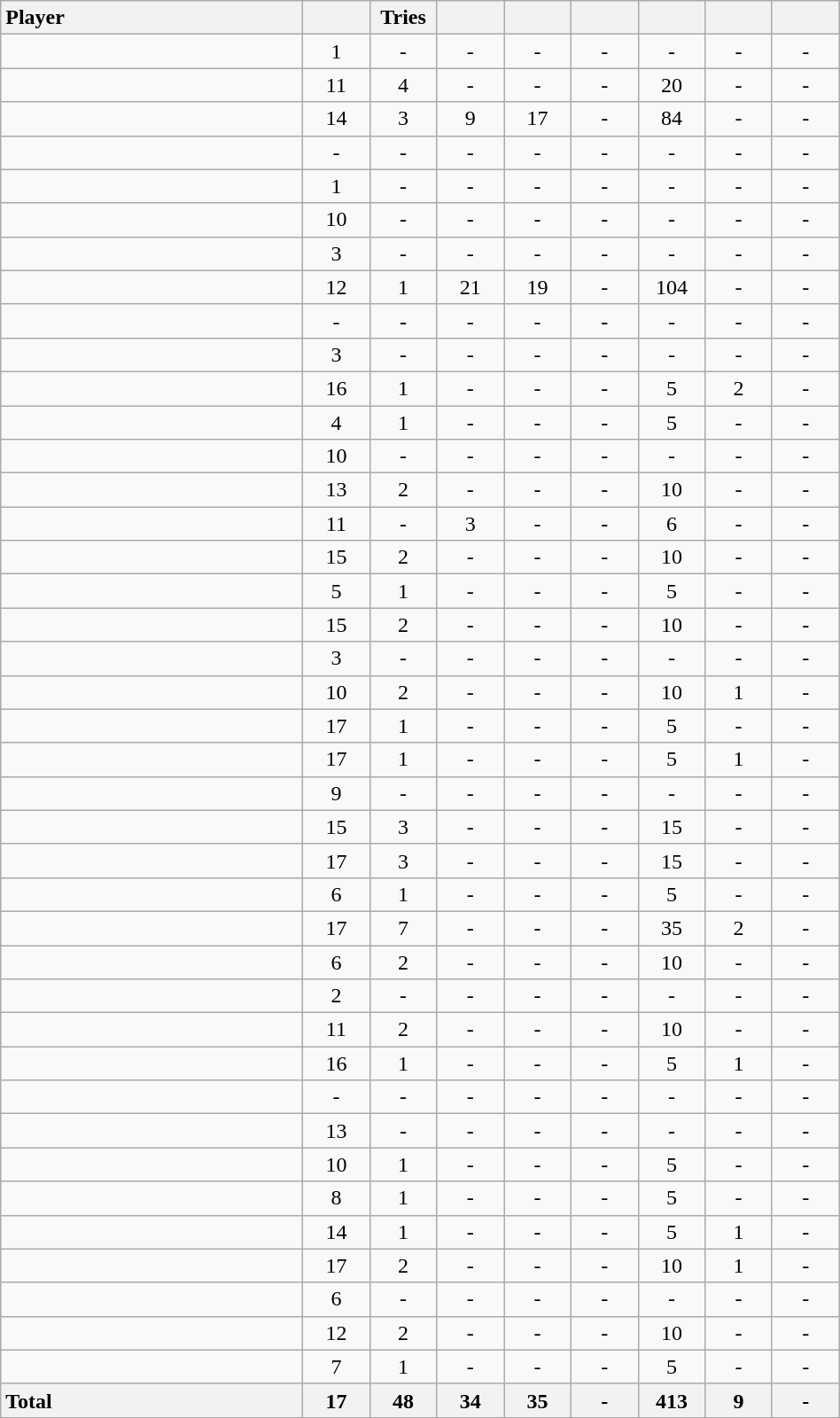<table class="wikitable sortable" style="text-align:center; width:50%;">
<tr>
<th style="width:36%; text-align:left">Player</th>
<th style="width:8%;"></th>
<th style="width:8%;">Tries</th>
<th style="width:8%;"></th>
<th style="width:8%;"></th>
<th style="width:8%;"></th>
<th style="width:8%;"></th>
<th style="width:8%;"></th>
<th style="width:8%;"></th>
</tr>
<tr>
<td style="text-align:left"></td>
<td>1</td>
<td>-</td>
<td>-</td>
<td>-</td>
<td>-</td>
<td>-</td>
<td>-</td>
<td>-</td>
</tr>
<tr>
<td style="text-align:left"></td>
<td>11</td>
<td>4</td>
<td>-</td>
<td>-</td>
<td>-</td>
<td>20</td>
<td>-</td>
<td>-</td>
</tr>
<tr>
<td style="text-align:left"></td>
<td>14</td>
<td>3</td>
<td>9</td>
<td>17</td>
<td>-</td>
<td>84</td>
<td>-</td>
<td>-</td>
</tr>
<tr>
<td style="text-align:left"></td>
<td>-</td>
<td>-</td>
<td>-</td>
<td>-</td>
<td>-</td>
<td>-</td>
<td>-</td>
<td>-</td>
</tr>
<tr>
<td style="text-align:left"></td>
<td>1</td>
<td>-</td>
<td>-</td>
<td>-</td>
<td>-</td>
<td>-</td>
<td>-</td>
<td>-</td>
</tr>
<tr>
<td style="text-align:left"></td>
<td>10</td>
<td>-</td>
<td>-</td>
<td>-</td>
<td>-</td>
<td>-</td>
<td>-</td>
<td>-</td>
</tr>
<tr>
<td style="text-align:left"></td>
<td>3</td>
<td>-</td>
<td>-</td>
<td>-</td>
<td>-</td>
<td>-</td>
<td>-</td>
<td>-</td>
</tr>
<tr>
<td style="text-align:left"></td>
<td>12</td>
<td>1</td>
<td>21</td>
<td>19</td>
<td>-</td>
<td>104</td>
<td>-</td>
<td>-</td>
</tr>
<tr>
<td style="text-align:left"></td>
<td>-</td>
<td>-</td>
<td>-</td>
<td>-</td>
<td>-</td>
<td>-</td>
<td>-</td>
<td>-</td>
</tr>
<tr>
<td style="text-align:left"></td>
<td>3</td>
<td>-</td>
<td>-</td>
<td>-</td>
<td>-</td>
<td>-</td>
<td>-</td>
<td>-</td>
</tr>
<tr>
<td style="text-align:left"></td>
<td>16</td>
<td>1</td>
<td>-</td>
<td>-</td>
<td>-</td>
<td>5</td>
<td>2</td>
<td>-</td>
</tr>
<tr>
<td style="text-align:left"></td>
<td>4</td>
<td>1</td>
<td>-</td>
<td>-</td>
<td>-</td>
<td>5</td>
<td>-</td>
<td>-</td>
</tr>
<tr>
<td style="text-align:left"></td>
<td>10</td>
<td>-</td>
<td>-</td>
<td>-</td>
<td>-</td>
<td>-</td>
<td>-</td>
<td>-</td>
</tr>
<tr>
<td style="text-align:left"></td>
<td>13</td>
<td>2</td>
<td>-</td>
<td>-</td>
<td>-</td>
<td>10</td>
<td>-</td>
<td>-</td>
</tr>
<tr>
<td style="text-align:left"></td>
<td>11</td>
<td>-</td>
<td>3</td>
<td>-</td>
<td>-</td>
<td>6</td>
<td>-</td>
<td>-</td>
</tr>
<tr>
<td style="text-align:left"></td>
<td>15</td>
<td>2</td>
<td>-</td>
<td>-</td>
<td>-</td>
<td>10</td>
<td>-</td>
<td>-</td>
</tr>
<tr>
<td style="text-align:left"></td>
<td>5</td>
<td>1</td>
<td>-</td>
<td>-</td>
<td>-</td>
<td>5</td>
<td>-</td>
<td>-</td>
</tr>
<tr>
<td style="text-align:left"></td>
<td>15</td>
<td>2</td>
<td>-</td>
<td>-</td>
<td>-</td>
<td>10</td>
<td>-</td>
<td>-</td>
</tr>
<tr>
<td style="text-align:left"></td>
<td>3</td>
<td>-</td>
<td>-</td>
<td>-</td>
<td>-</td>
<td>-</td>
<td>-</td>
<td>-</td>
</tr>
<tr>
<td style="text-align:left"></td>
<td>10</td>
<td>2</td>
<td>-</td>
<td>-</td>
<td>-</td>
<td>10</td>
<td>1</td>
<td>-</td>
</tr>
<tr>
<td style="text-align:left"></td>
<td>17</td>
<td>1</td>
<td>-</td>
<td>-</td>
<td>-</td>
<td>5</td>
<td>-</td>
<td>-</td>
</tr>
<tr>
<td style="text-align:left"></td>
<td>17</td>
<td>1</td>
<td>-</td>
<td>-</td>
<td>-</td>
<td>5</td>
<td>1</td>
<td>-</td>
</tr>
<tr>
<td style="text-align:left"></td>
<td>9</td>
<td>-</td>
<td>-</td>
<td>-</td>
<td>-</td>
<td>-</td>
<td>-</td>
<td>-</td>
</tr>
<tr>
<td style="text-align:left"></td>
<td>15</td>
<td>3</td>
<td>-</td>
<td>-</td>
<td>-</td>
<td>15</td>
<td>-</td>
<td>-</td>
</tr>
<tr>
<td style="text-align:left"></td>
<td>17</td>
<td>3</td>
<td>-</td>
<td>-</td>
<td>-</td>
<td>15</td>
<td>-</td>
<td>-</td>
</tr>
<tr>
<td style="text-align:left"></td>
<td>6</td>
<td>1</td>
<td>-</td>
<td>-</td>
<td>-</td>
<td>5</td>
<td>-</td>
<td>-</td>
</tr>
<tr>
<td style="text-align:left"></td>
<td>17</td>
<td>7</td>
<td>-</td>
<td>-</td>
<td>-</td>
<td>35</td>
<td>2</td>
<td>-</td>
</tr>
<tr>
<td style="text-align:left"></td>
<td>6</td>
<td>2</td>
<td>-</td>
<td>-</td>
<td>-</td>
<td>10</td>
<td>-</td>
<td>-</td>
</tr>
<tr>
<td style="text-align:left"></td>
<td>2</td>
<td>-</td>
<td>-</td>
<td>-</td>
<td>-</td>
<td>-</td>
<td>-</td>
<td>-</td>
</tr>
<tr>
<td style="text-align:left"></td>
<td>11</td>
<td>2</td>
<td>-</td>
<td>-</td>
<td>-</td>
<td>10</td>
<td>-</td>
<td>-</td>
</tr>
<tr>
<td style="text-align:left"></td>
<td>16</td>
<td>1</td>
<td>-</td>
<td>-</td>
<td>-</td>
<td>5</td>
<td>1</td>
<td>-</td>
</tr>
<tr>
<td style="text-align:left"></td>
<td>-</td>
<td>-</td>
<td>-</td>
<td>-</td>
<td>-</td>
<td>-</td>
<td>-</td>
<td>-</td>
</tr>
<tr>
<td style="text-align:left"></td>
<td>13</td>
<td>-</td>
<td>-</td>
<td>-</td>
<td>-</td>
<td>-</td>
<td>-</td>
<td>-</td>
</tr>
<tr>
<td style="text-align:left"></td>
<td>10</td>
<td>1</td>
<td>-</td>
<td>-</td>
<td>-</td>
<td>5</td>
<td>-</td>
<td>-</td>
</tr>
<tr>
<td style="text-align:left"></td>
<td>8</td>
<td>1</td>
<td>-</td>
<td>-</td>
<td>-</td>
<td>5</td>
<td>-</td>
<td>-</td>
</tr>
<tr>
<td style="text-align:left"></td>
<td>14</td>
<td>1</td>
<td>-</td>
<td>-</td>
<td>-</td>
<td>5</td>
<td>1</td>
<td>-</td>
</tr>
<tr>
<td style="text-align:left"></td>
<td>17</td>
<td>2</td>
<td>-</td>
<td>-</td>
<td>-</td>
<td>10</td>
<td>1</td>
<td>-</td>
</tr>
<tr>
<td style="text-align:left"></td>
<td>6</td>
<td>-</td>
<td>-</td>
<td>-</td>
<td>-</td>
<td>-</td>
<td>-</td>
<td>-</td>
</tr>
<tr>
<td style="text-align:left"></td>
<td>12</td>
<td>2</td>
<td>-</td>
<td>-</td>
<td>-</td>
<td>10</td>
<td>-</td>
<td>-</td>
</tr>
<tr>
<td style="text-align:left"></td>
<td>7</td>
<td>1</td>
<td>-</td>
<td>-</td>
<td>-</td>
<td>5</td>
<td>-</td>
<td>-</td>
</tr>
<tr>
<th style="text-align:left">Total</th>
<th>17</th>
<th>48</th>
<th>34</th>
<th>35</th>
<th>-</th>
<th>413</th>
<th>9</th>
<th>-</th>
</tr>
</table>
